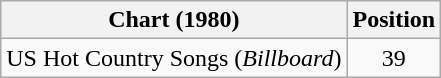<table class="wikitable">
<tr>
<th>Chart (1980)</th>
<th>Position</th>
</tr>
<tr>
<td>US Hot Country Songs (<em>Billboard</em>)</td>
<td align="center">39</td>
</tr>
</table>
